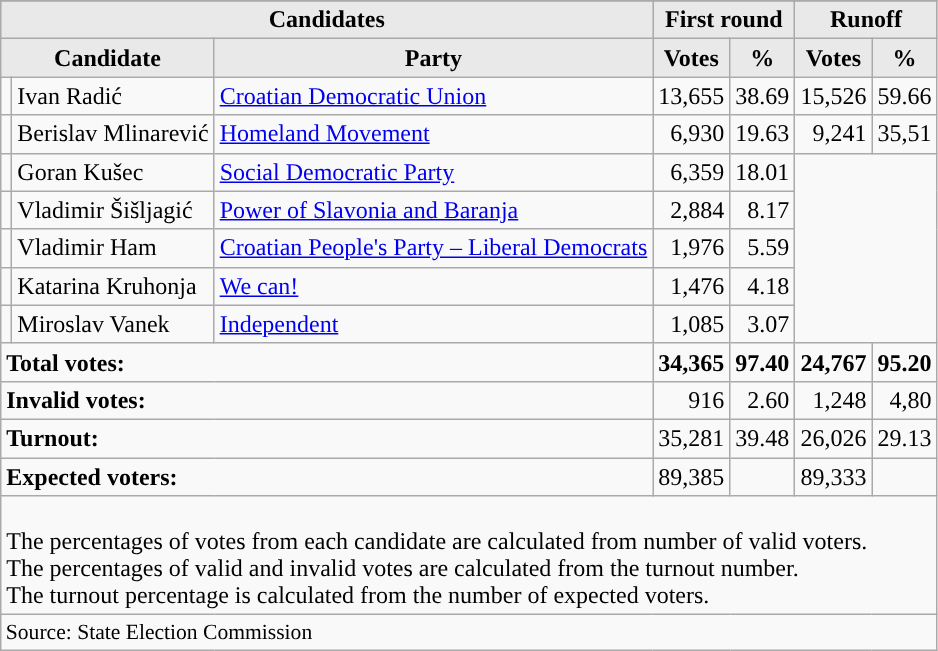<table class="wikitable" border="1">
<tr>
</tr>
<tr style="background-color:#C9C9C9">
<th style="background-color:#E9E9E9" align= center colspan="3">Candidates</th>
<th style="background-color:#E9E9E9" align= center colspan="2">First round</th>
<th style="background-color:#E9E9E9" align= center colspan="2">Runoff</th>
</tr>
<tr>
<th style="background-color:#E9E9E9" align= center colspan="2">Candidate</th>
<th style="background-color:#E9E9E9" align= center>Party</th>
<th style="background-color:#E9E9E9" align= center>Votes</th>
<th style="background-color:#E9E9E9" align= center>%</th>
<th style="background-color:#E9E9E9" align= center>Votes</th>
<th style="background-color:#E9E9E9" align= center>%</th>
</tr>
<tr>
<td></td>
<td align="left">Ivan Radić</td>
<td align="left"><a href='#'>Croatian Democratic Union</a></td>
<td align="right">13,655</td>
<td align="right">38.69</td>
<td align="right">15,526</td>
<td align="right">59.66</td>
</tr>
<tr>
<td></td>
<td align="left">Berislav Mlinarević</td>
<td align="left"><a href='#'>Homeland Movement</a></td>
<td align="right">6,930</td>
<td align="right">19.63</td>
<td align="right">9,241</td>
<td align="right">35,51</td>
</tr>
<tr>
<td></td>
<td align="left">Goran Kušec</td>
<td align="left"><a href='#'>Social Democratic Party</a></td>
<td align="right">6,359</td>
<td align="right">18.01</td>
</tr>
<tr>
<td></td>
<td align="left">Vladimir Šišljagić</td>
<td align="left"><a href='#'>Power of Slavonia and Baranja</a></td>
<td align="right">2,884</td>
<td align="right">8.17</td>
</tr>
<tr>
<td></td>
<td align="left">Vladimir Ham</td>
<td align="left"><a href='#'>Croatian People's Party – Liberal Democrats</a></td>
<td align="right">1,976</td>
<td align="right">5.59</td>
</tr>
<tr>
<td></td>
<td align="left">Katarina Kruhonja</td>
<td align="left"><a href='#'>We can!</a></td>
<td align="right">1,476</td>
<td align="right">4.18</td>
</tr>
<tr>
<td></td>
<td align="left">Miroslav Vanek</td>
<td align="left"><a href='#'>Independent</a></td>
<td align="right">1,085</td>
<td align="right">3.07</td>
</tr>
<tr>
<td colspan="3" align="left"><strong>Total votes:</strong></td>
<td><strong>34,365</strong></td>
<td><strong>97.40</strong></td>
<td><strong>24,767</strong></td>
<td><strong>95.20</strong></td>
</tr>
<tr>
<td colspan="3" align="left"><strong>Invalid votes:</strong></td>
<td align="right">916</td>
<td align="right">2.60</td>
<td align="right">1,248</td>
<td align="right">4,80</td>
</tr>
<tr>
<td colspan="3" align="left"><strong>Turnout:</strong></td>
<td align="right">35,281</td>
<td align="right">39.48</td>
<td align="right">26,026</td>
<td align="right">29.13</td>
</tr>
<tr>
<td colspan="3" align="left"><strong>Expected voters:</strong></td>
<td align="right">89,385</td>
<td align="right"></td>
<td align="right">89,333</td>
<td align="right"></td>
</tr>
<tr>
<td colspan="7" align="left"><br>The percentages of votes from each candidate are calculated from number of valid voters.<br>
The percentages of valid and invalid votes are calculated from the turnout number.<br>
The turnout percentage is calculated from the number of expected voters.</td>
</tr>
<tr>
<td colspan="7" align="left" style="font-size: 90%">Source: State Election Commission</td>
</tr>
</table>
